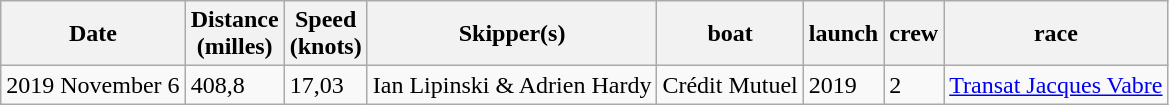<table class="wikitable alternance">
<tr>
<th>Date</th>
<th>Distance<br>(milles)</th>
<th>Speed<br>(knots)</th>
<th>Skipper(s)</th>
<th>boat</th>
<th>launch</th>
<th>crew</th>
<th>race</th>
</tr>
<tr>
<td>2019 November 6</td>
<td>408,8</td>
<td>17,03</td>
<td>Ian Lipinski & Adrien Hardy</td>
<td>Crédit Mutuel</td>
<td>2019</td>
<td>2</td>
<td><a href='#'>Transat Jacques Vabre</a></td>
</tr>
</table>
